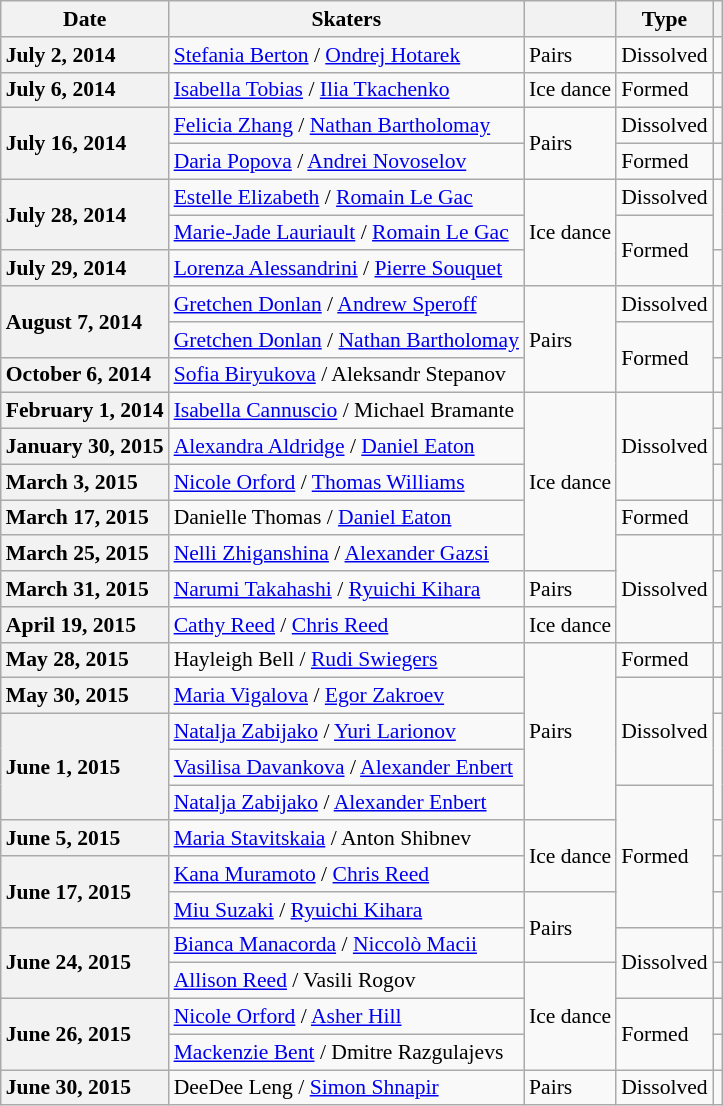<table class="wikitable unsortable" style="text-align:left; font-size:90%">
<tr>
<th scope="col">Date</th>
<th scope="col">Skaters</th>
<th scope="col"></th>
<th scope="col">Type</th>
<th scope="col"></th>
</tr>
<tr>
<th scope="row" style="text-align:left">July 2, 2014</th>
<td> <a href='#'>Stefania Berton</a> / <a href='#'>Ondrej Hotarek</a></td>
<td>Pairs</td>
<td>Dissolved</td>
<td></td>
</tr>
<tr>
<th scope="row" style="text-align:left">July 6, 2014</th>
<td> <a href='#'>Isabella Tobias</a> / <a href='#'>Ilia Tkachenko</a></td>
<td>Ice dance</td>
<td>Formed</td>
<td></td>
</tr>
<tr>
<th scope="row" style="text-align:left" rowspan="2">July 16, 2014</th>
<td> <a href='#'>Felicia Zhang</a> / <a href='#'>Nathan Bartholomay</a></td>
<td rowspan="2">Pairs</td>
<td>Dissolved</td>
<td></td>
</tr>
<tr>
<td> <a href='#'>Daria Popova</a> / <a href='#'>Andrei Novoselov</a></td>
<td>Formed</td>
<td></td>
</tr>
<tr>
<th scope="row" style="text-align:left" rowspan="2">July 28, 2014</th>
<td> <a href='#'>Estelle Elizabeth</a> / <a href='#'>Romain Le Gac</a></td>
<td rowspan="3">Ice dance</td>
<td>Dissolved</td>
<td rowspan="2"></td>
</tr>
<tr>
<td> <a href='#'>Marie-Jade Lauriault</a> / <a href='#'>Romain Le Gac</a></td>
<td rowspan="2">Formed</td>
</tr>
<tr>
<th scope="row" style="text-align:left">July 29, 2014</th>
<td> <a href='#'>Lorenza Alessandrini</a> / <a href='#'>Pierre Souquet</a></td>
<td></td>
</tr>
<tr>
<th scope="row" style="text-align:left" rowspan="2">August 7, 2014</th>
<td> <a href='#'>Gretchen Donlan</a> / <a href='#'>Andrew Speroff</a></td>
<td rowspan="3">Pairs</td>
<td>Dissolved</td>
<td rowspan="2"></td>
</tr>
<tr>
<td> <a href='#'>Gretchen Donlan</a> / <a href='#'>Nathan Bartholomay</a></td>
<td rowspan="2">Formed</td>
</tr>
<tr>
<th scope="row" style="text-align:left">October 6, 2014</th>
<td> <a href='#'>Sofia Biryukova</a> / Aleksandr Stepanov</td>
<td></td>
</tr>
<tr>
<th scope="row" style="text-align:left">February 1, 2014</th>
<td> <a href='#'>Isabella Cannuscio</a> / Michael Bramante</td>
<td rowspan="5">Ice dance</td>
<td rowspan="3">Dissolved</td>
<td></td>
</tr>
<tr>
<th scope="row" style="text-align:left">January 30, 2015</th>
<td> <a href='#'>Alexandra Aldridge</a> / <a href='#'>Daniel Eaton</a></td>
<td></td>
</tr>
<tr>
<th scope="row" style="text-align:left">March 3, 2015</th>
<td> <a href='#'>Nicole Orford</a> / <a href='#'>Thomas Williams</a></td>
<td></td>
</tr>
<tr>
<th scope="row" style="text-align:left">March 17, 2015</th>
<td> Danielle Thomas / <a href='#'>Daniel Eaton</a></td>
<td>Formed</td>
<td></td>
</tr>
<tr>
<th scope="row" style="text-align:left">March 25, 2015</th>
<td> <a href='#'>Nelli Zhiganshina</a> / <a href='#'>Alexander Gazsi</a></td>
<td rowspan="3">Dissolved</td>
<td></td>
</tr>
<tr>
<th scope="row" style="text-align:left">March 31, 2015</th>
<td> <a href='#'>Narumi Takahashi</a> / <a href='#'>Ryuichi Kihara</a></td>
<td>Pairs</td>
<td></td>
</tr>
<tr>
<th scope="row" style="text-align:left">April 19, 2015</th>
<td> <a href='#'>Cathy Reed</a> / <a href='#'>Chris Reed</a></td>
<td>Ice dance</td>
<td></td>
</tr>
<tr>
<th scope="row" style="text-align:left">May 28, 2015</th>
<td> Hayleigh Bell / <a href='#'>Rudi Swiegers</a></td>
<td rowspan="5">Pairs</td>
<td>Formed</td>
<td></td>
</tr>
<tr>
<th scope="row" style="text-align:left">May 30, 2015</th>
<td> <a href='#'>Maria Vigalova</a> / <a href='#'>Egor Zakroev</a></td>
<td rowspan="3">Dissolved</td>
<td></td>
</tr>
<tr>
<th scope="row" style="text-align:left" rowspan="3">June 1, 2015</th>
<td> <a href='#'>Natalja Zabijako</a> / <a href='#'>Yuri Larionov</a></td>
<td rowspan="3"></td>
</tr>
<tr>
<td> <a href='#'>Vasilisa Davankova</a> / <a href='#'>Alexander Enbert</a></td>
</tr>
<tr>
<td> <a href='#'>Natalja Zabijako</a> / <a href='#'>Alexander Enbert</a></td>
<td rowspan="4">Formed</td>
</tr>
<tr>
<th scope="row" style="text-align:left">June 5, 2015</th>
<td> <a href='#'>Maria Stavitskaia</a> / Anton Shibnev</td>
<td rowspan="2">Ice dance</td>
<td></td>
</tr>
<tr>
<th scope="row" style="text-align:left" rowspan="2">June 17, 2015</th>
<td> <a href='#'>Kana Muramoto</a> / <a href='#'>Chris Reed</a></td>
<td></td>
</tr>
<tr>
<td> <a href='#'>Miu Suzaki</a> / <a href='#'>Ryuichi Kihara</a></td>
<td rowspan="2">Pairs</td>
<td></td>
</tr>
<tr>
<th scope="row" style="text-align:left" rowspan="2">June 24, 2015</th>
<td>  <a href='#'>Bianca Manacorda</a> / <a href='#'>Niccolò Macii</a></td>
<td rowspan="2">Dissolved</td>
<td></td>
</tr>
<tr>
<td> <a href='#'>Allison Reed</a> / Vasili Rogov</td>
<td rowspan="3">Ice dance</td>
<td></td>
</tr>
<tr>
<th scope="row" style="text-align:left" rowspan="2">June 26, 2015</th>
<td> <a href='#'>Nicole Orford</a> / <a href='#'>Asher Hill</a></td>
<td rowspan="2">Formed</td>
<td></td>
</tr>
<tr>
<td> <a href='#'>Mackenzie Bent</a> / Dmitre Razgulajevs</td>
<td></td>
</tr>
<tr>
<th scope="row" style="text-align:left">June 30, 2015</th>
<td> DeeDee Leng / <a href='#'>Simon Shnapir</a></td>
<td>Pairs</td>
<td>Dissolved</td>
<td></td>
</tr>
</table>
